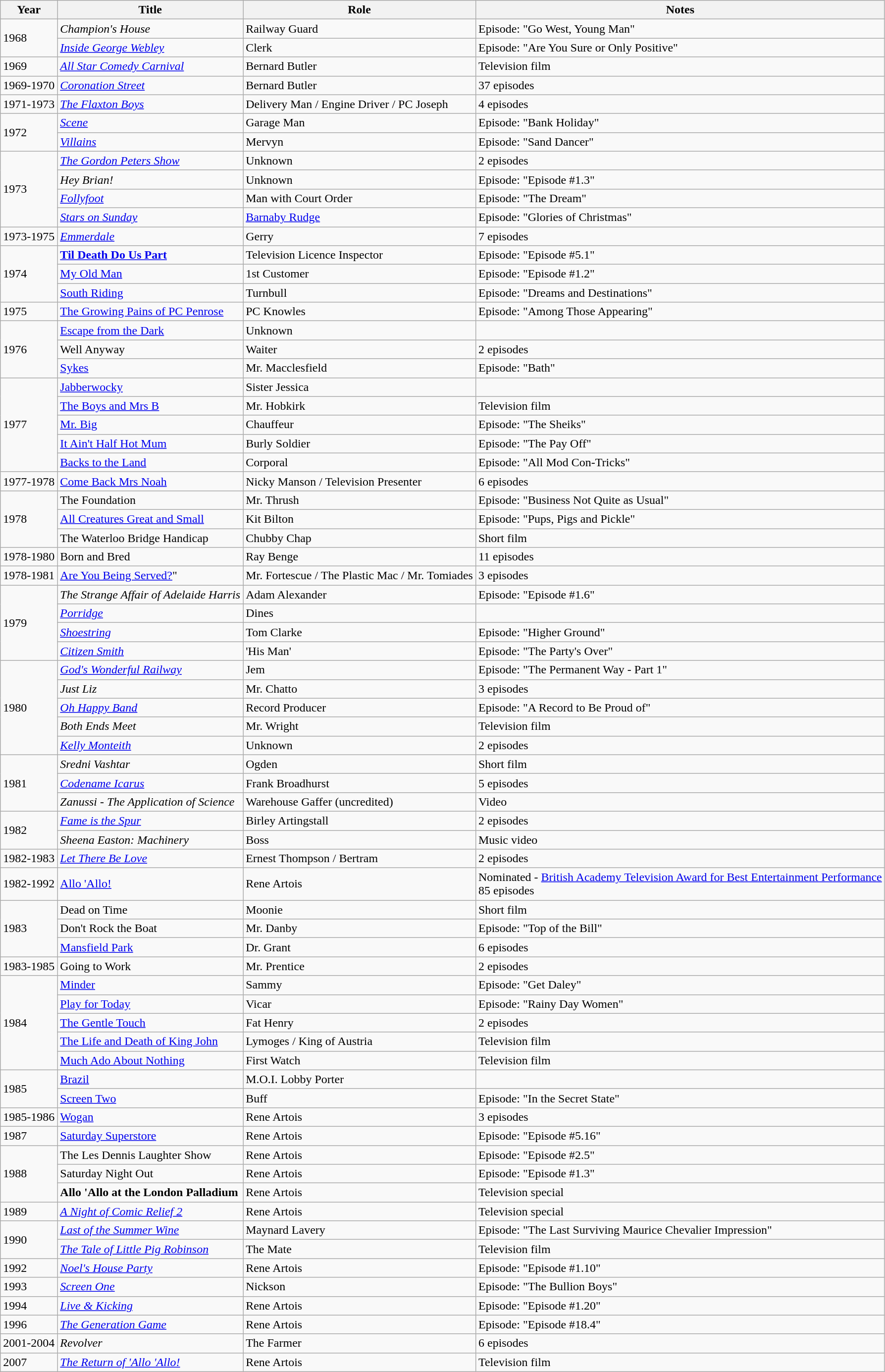<table class="wikitable">
<tr>
<th>Year</th>
<th>Title</th>
<th>Role</th>
<th>Notes</th>
</tr>
<tr>
<td rowspan="2">1968</td>
<td><em>Champion's House</em></td>
<td>Railway Guard</td>
<td>Episode: "Go West, Young Man"</td>
</tr>
<tr>
<td><em><a href='#'>Inside George Webley</a></em></td>
<td>Clerk</td>
<td>Episode: "Are You Sure or Only Positive"</td>
</tr>
<tr>
<td rowspan="1">1969</td>
<td><em><a href='#'>All Star Comedy Carnival</a></em></td>
<td>Bernard Butler</td>
<td>Television film</td>
</tr>
<tr>
<td rowspan="1">1969-1970</td>
<td><em><a href='#'>Coronation Street</a></em></td>
<td>Bernard Butler</td>
<td>37 episodes</td>
</tr>
<tr>
<td rowspan="1">1971-1973</td>
<td><em><a href='#'>The Flaxton Boys</a></em></td>
<td>Delivery Man / Engine Driver / PC Joseph</td>
<td>4 episodes</td>
</tr>
<tr>
<td rowspan="2">1972</td>
<td><a href='#'><em>Scene</em></a></td>
<td>Garage Man</td>
<td>Episode: "Bank Holiday"</td>
</tr>
<tr>
<td><a href='#'><em>Villains</em></a></td>
<td>Mervyn</td>
<td>Episode: "Sand Dancer"</td>
</tr>
<tr>
<td rowspan="4">1973</td>
<td><em><a href='#'>The Gordon Peters Show</a></em></td>
<td>Unknown</td>
<td>2 episodes</td>
</tr>
<tr>
<td><em>Hey Brian!</em></td>
<td>Unknown</td>
<td>Episode: "Episode #1.3"</td>
</tr>
<tr>
<td><em><a href='#'>Follyfoot</a></em></td>
<td>Man with Court Order</td>
<td>Episode: "The Dream"</td>
</tr>
<tr>
<td><a href='#'><em>Stars on Sunday</em></a></td>
<td><a href='#'>Barnaby Rudge</a></td>
<td>Episode: "Glories of Christmas"</td>
</tr>
<tr>
<td rowspan="1">1973-1975</td>
<td><em><a href='#'>Emmerdale</a></em></td>
<td>Gerry</td>
<td>7 episodes</td>
</tr>
<tr>
<td rowspan="3">1974</td>
<td><a href='#'><strong>Til Death Do Us Part<em></a></td>
<td>Television Licence Inspector</td>
<td>Episode: "Episode #5.1"</td>
</tr>
<tr>
<td><a href='#'></em>My Old Man<em></a></td>
<td>1st Customer</td>
<td>Episode: "Episode #1.2"</td>
</tr>
<tr>
<td><a href='#'></em>South Riding<em></a></td>
<td>Turnbull</td>
<td>Episode: "Dreams and Destinations"</td>
</tr>
<tr>
<td rowspan="1">1975</td>
<td><a href='#'></em>The Growing Pains of PC Penrose<em></a></td>
<td>PC Knowles</td>
<td>Episode: "Among Those Appearing"</td>
</tr>
<tr>
<td rowspan="3">1976</td>
<td><a href='#'></em>Escape from the Dark<em></a></td>
<td>Unknown</td>
<td></td>
</tr>
<tr>
<td></em>Well Anyway<em></td>
<td>Waiter</td>
<td>2 episodes</td>
</tr>
<tr>
<td><a href='#'></em>Sykes<em></a></td>
<td>Mr. Macclesfield</td>
<td>Episode: "Bath"</td>
</tr>
<tr>
<td rowspan="5">1977</td>
<td><a href='#'></em>Jabberwocky<em></a></td>
<td>Sister Jessica</td>
<td></td>
</tr>
<tr>
<td></em><a href='#'>The Boys and Mrs B</a><em></td>
<td>Mr. Hobkirk</td>
<td>Television film</td>
</tr>
<tr>
<td><a href='#'></em>Mr. Big<em></a></td>
<td>Chauffeur</td>
<td>Episode: "The Sheiks"</td>
</tr>
<tr>
<td></em><a href='#'>It Ain't Half Hot Mum</a><em></td>
<td>Burly Soldier</td>
<td>Episode: "The Pay Off"</td>
</tr>
<tr>
<td></em><a href='#'>Backs to the Land</a><em></td>
<td>Corporal</td>
<td>Episode: "All Mod Con-Tricks"</td>
</tr>
<tr>
<td rowspan="1">1977-1978</td>
<td><a href='#'></em>Come Back Mrs Noah<em></a></td>
<td>Nicky Manson / Television Presenter</td>
<td>6 episodes</td>
</tr>
<tr>
<td rowspan="3">1978</td>
<td></em>The Foundation<em></td>
<td>Mr. Thrush</td>
<td>Episode: "Business Not Quite as Usual"</td>
</tr>
<tr>
<td><a href='#'></em>All Creatures Great and Small<em></a></td>
<td>Kit Bilton</td>
<td>Episode: "Pups, Pigs and Pickle"</td>
</tr>
<tr>
<td></em>The Waterloo Bridge Handicap<em></td>
<td>Chubby Chap</td>
<td>Short film</td>
</tr>
<tr>
<td rowspan="1">1978-1980</td>
<td></em>Born and Bred<em></td>
<td>Ray Benge</td>
<td>11 episodes</td>
</tr>
<tr>
<td rowspan="1">1978-1981</td>
<td></em><a href='#'>Are You Being Served?</a>"</td>
<td>Mr. Fortescue / The Plastic Mac / Mr. Tomiades</td>
<td>3 episodes</td>
</tr>
<tr>
<td rowspan="4">1979</td>
<td><em>The Strange Affair of Adelaide Harris</em></td>
<td>Adam Alexander</td>
<td>Episode: "Episode #1.6"</td>
</tr>
<tr>
<td><a href='#'><em>Porridge</em></a></td>
<td>Dines</td>
<td></td>
</tr>
<tr>
<td><a href='#'><em>Shoestring</em></a></td>
<td>Tom Clarke</td>
<td>Episode: "Higher Ground"</td>
</tr>
<tr>
<td><em><a href='#'>Citizen Smith</a></em></td>
<td>'His Man'</td>
<td>Episode: "The Party's Over"</td>
</tr>
<tr>
<td rowspan="5">1980</td>
<td><em><a href='#'>God's Wonderful Railway</a></em></td>
<td>Jem</td>
<td>Episode: "The Permanent Way - Part 1"</td>
</tr>
<tr>
<td><em>Just Liz</em></td>
<td>Mr. Chatto</td>
<td>3 episodes</td>
</tr>
<tr>
<td><a href='#'><em>Oh Happy Band</em></a></td>
<td>Record Producer</td>
<td>Episode: "A Record to Be Proud of"</td>
</tr>
<tr>
<td><em>Both Ends Meet</em></td>
<td>Mr. Wright</td>
<td>Television film</td>
</tr>
<tr>
<td><em><a href='#'>Kelly Monteith</a></em></td>
<td>Unknown</td>
<td>2 episodes</td>
</tr>
<tr>
<td rowspan="3">1981</td>
<td><em>Sredni Vashtar</em></td>
<td>Ogden</td>
<td>Short film</td>
</tr>
<tr>
<td><em><a href='#'>Codename Icarus</a></em></td>
<td>Frank Broadhurst</td>
<td>5 episodes</td>
</tr>
<tr>
<td><em>Zanussi - The Application of Science</em></td>
<td>Warehouse Gaffer (uncredited)</td>
<td>Video</td>
</tr>
<tr>
<td rowspan="2">1982</td>
<td><a href='#'><em>Fame is the Spur</em></a></td>
<td>Birley Artingstall</td>
<td>2 episodes</td>
</tr>
<tr>
<td><em>Sheena Easton: Machinery</em></td>
<td>Boss</td>
<td>Music video</td>
</tr>
<tr>
<td rowspan="1">1982-1983</td>
<td><a href='#'><em>Let There Be Love</em></a></td>
<td>Ernest Thompson / Bertram</td>
<td>2 episodes</td>
</tr>
<tr>
<td rowspan="1">1982-1992</td>
<td><a href='#'></strong>Allo 'Allo!<em></a></td>
<td>Rene Artois</td>
<td>Nominated - <a href='#'>British Academy Television Award for Best Entertainment Performance</a><br>85 episodes<br></td>
</tr>
<tr>
<td rowspan="3">1983</td>
<td></em>Dead on Time<em></td>
<td>Moonie</td>
<td>Short film</td>
</tr>
<tr>
<td></em>Don't Rock the Boat<em></td>
<td>Mr. Danby</td>
<td>Episode: "Top of the Bill"</td>
</tr>
<tr>
<td></em><a href='#'>Mansfield Park</a><em></td>
<td>Dr. Grant</td>
<td>6 episodes</td>
</tr>
<tr>
<td rowspan="1">1983-1985</td>
<td></em>Going to Work<em></td>
<td>Mr. Prentice</td>
<td>2 episodes</td>
</tr>
<tr>
<td rowspan="5">1984</td>
<td><a href='#'></em>Minder<em></a></td>
<td>Sammy</td>
<td>Episode: "Get Daley"</td>
</tr>
<tr>
<td></em><a href='#'>Play for Today</a><em></td>
<td>Vicar</td>
<td>Episode: "Rainy Day Women"</td>
</tr>
<tr>
<td></em><a href='#'>The Gentle Touch</a><em></td>
<td>Fat Henry</td>
<td>2 episodes</td>
</tr>
<tr>
<td><a href='#'></em>The Life and Death of King John<em></a></td>
<td>Lymoges / King of Austria</td>
<td>Television film</td>
</tr>
<tr>
<td></em><a href='#'>Much Ado About Nothing</a><em></td>
<td>First Watch</td>
<td>Television film</td>
</tr>
<tr>
<td rowspan="2">1985</td>
<td><a href='#'></em>Brazil<em></a></td>
<td>M.O.I. Lobby Porter</td>
<td></td>
</tr>
<tr>
<td></em><a href='#'>Screen Two</a><em></td>
<td>Buff</td>
<td>Episode: "In the Secret State"</td>
</tr>
<tr>
<td rowspan="1">1985-1986</td>
<td></em><a href='#'>Wogan</a><em></td>
<td>Rene Artois</td>
<td>3 episodes</td>
</tr>
<tr>
<td rowspan="1">1987</td>
<td></em><a href='#'>Saturday Superstore</a><em></td>
<td>Rene Artois</td>
<td>Episode: "Episode #5.16"</td>
</tr>
<tr>
<td rowspan="3">1988</td>
<td></em>The Les Dennis Laughter Show<em></td>
<td>Rene Artois</td>
<td>Episode: "Episode #2.5"</td>
</tr>
<tr>
<td></em>Saturday Night Out<em></td>
<td>Rene Artois</td>
<td>Episode: "Episode #1.3"</td>
</tr>
<tr>
<td><strong>Allo 'Allo at the London Palladium</em></td>
<td>Rene Artois</td>
<td>Television special</td>
</tr>
<tr>
<td rowspan="1">1989</td>
<td><a href='#'><em>A Night of Comic Relief 2</em></a></td>
<td>Rene Artois</td>
<td>Television special</td>
</tr>
<tr>
<td rowspan="2">1990</td>
<td><em><a href='#'>Last of the Summer Wine</a></em></td>
<td>Maynard Lavery</td>
<td>Episode: "The Last Surviving Maurice Chevalier Impression"</td>
</tr>
<tr>
<td><em><a href='#'>The Tale of Little Pig Robinson</a></em></td>
<td>The Mate</td>
<td>Television film</td>
</tr>
<tr>
<td rowspan="1">1992</td>
<td><em><a href='#'>Noel's House Party</a></em></td>
<td>Rene Artois</td>
<td>Episode: "Episode #1.10"</td>
</tr>
<tr>
<td rowspan="1">1993</td>
<td><em><a href='#'>Screen One</a></em></td>
<td>Nickson</td>
<td>Episode: "The Bullion Boys"</td>
</tr>
<tr>
<td rowspan="1">1994</td>
<td><em><a href='#'>Live & Kicking</a></em></td>
<td>Rene Artois</td>
<td>Episode: "Episode #1.20"</td>
</tr>
<tr>
<td rowspan="1">1996</td>
<td><em><a href='#'>The Generation Game</a></em></td>
<td>Rene Artois</td>
<td>Episode: "Episode #18.4"</td>
</tr>
<tr>
<td rowspan="1">2001-2004</td>
<td><em>Revolver</em></td>
<td>The Farmer</td>
<td>6 episodes</td>
</tr>
<tr>
<td rowspan="1">2007</td>
<td><em><a href='#'>The Return of 'Allo 'Allo!</a></em></td>
<td>Rene Artois</td>
<td>Television film</td>
</tr>
</table>
